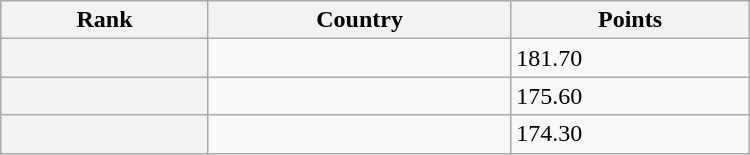<table class="wikitable" width=500>
<tr bgcolor="#efefef">
<th>Rank</th>
<th>Country</th>
<th>Points</th>
</tr>
<tr>
<th></th>
<td></td>
<td>181.70</td>
</tr>
<tr>
<th></th>
<td></td>
<td>175.60</td>
</tr>
<tr>
<th></th>
<td></td>
<td>174.30</td>
</tr>
</table>
